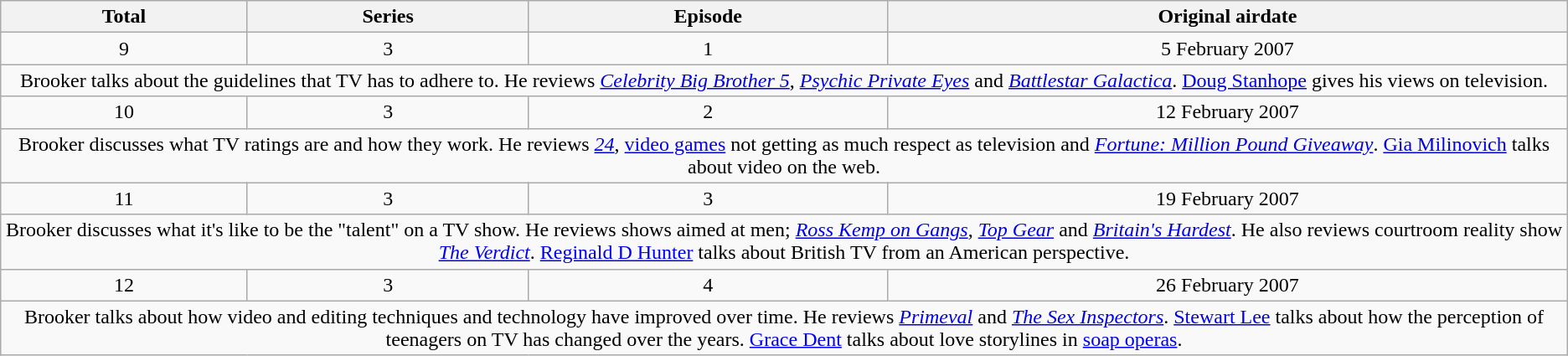<table class="wikitable" style="text-align:center">
<tr>
<th>Total</th>
<th>Series</th>
<th>Episode</th>
<th>Original airdate</th>
</tr>
<tr>
<td>9</td>
<td>3</td>
<td>1</td>
<td>5 February 2007</td>
</tr>
<tr>
<td colspan="4">Brooker talks about the guidelines that TV has to adhere to. He reviews <em><a href='#'>Celebrity Big Brother 5</a></em>, <em><a href='#'>Psychic Private Eyes</a></em> and <em><a href='#'>Battlestar Galactica</a></em>. <a href='#'>Doug Stanhope</a> gives his views on television.</td>
</tr>
<tr>
<td>10</td>
<td>3</td>
<td>2</td>
<td>12 February 2007</td>
</tr>
<tr>
<td colspan="4">Brooker discusses what TV ratings are and how they work. He reviews <em><a href='#'>24</a></em>, <a href='#'>video games</a> not getting as much respect as television and <em><a href='#'>Fortune: Million Pound Giveaway</a></em>. <a href='#'>Gia Milinovich</a> talks about video on the web.</td>
</tr>
<tr>
<td>11</td>
<td>3</td>
<td>3</td>
<td>19 February 2007</td>
</tr>
<tr>
<td colspan="4">Brooker discusses what it's like to be the "talent" on a TV show. He reviews shows aimed at men; <em><a href='#'>Ross Kemp on Gangs</a></em>, <em><a href='#'>Top Gear</a></em> and <em><a href='#'>Britain's Hardest</a></em>. He also reviews courtroom reality show <em><a href='#'>The Verdict</a></em>. <a href='#'>Reginald D Hunter</a> talks about British TV from an American perspective.</td>
</tr>
<tr>
<td>12</td>
<td>3</td>
<td>4</td>
<td>26 February 2007</td>
</tr>
<tr>
<td colspan="4">Brooker talks about how video and editing techniques and technology have improved over time. He reviews <em><a href='#'>Primeval</a></em> and <em><a href='#'>The Sex Inspectors</a></em>. <a href='#'>Stewart Lee</a> talks about how the perception of teenagers on TV has changed over the years. <a href='#'>Grace Dent</a> talks about love storylines in <a href='#'>soap operas</a>.</td>
</tr>
</table>
